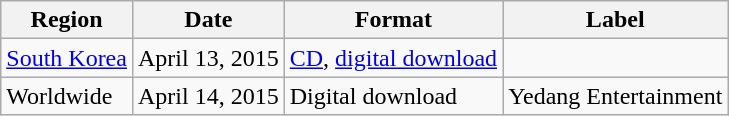<table class="wikitable plainrowheaders">
<tr>
<th scope="col">Region</th>
<th>Date</th>
<th>Format</th>
<th>Label</th>
</tr>
<tr>
<td><a href='#'>South Korea</a></td>
<td>April 13, 2015</td>
<td><a href='#'>CD</a>, <a href='#'>digital download</a></td>
<td></td>
</tr>
<tr>
<td>Worldwide</td>
<td>April 14, 2015</td>
<td>Digital download</td>
<td>Yedang Entertainment</td>
</tr>
</table>
